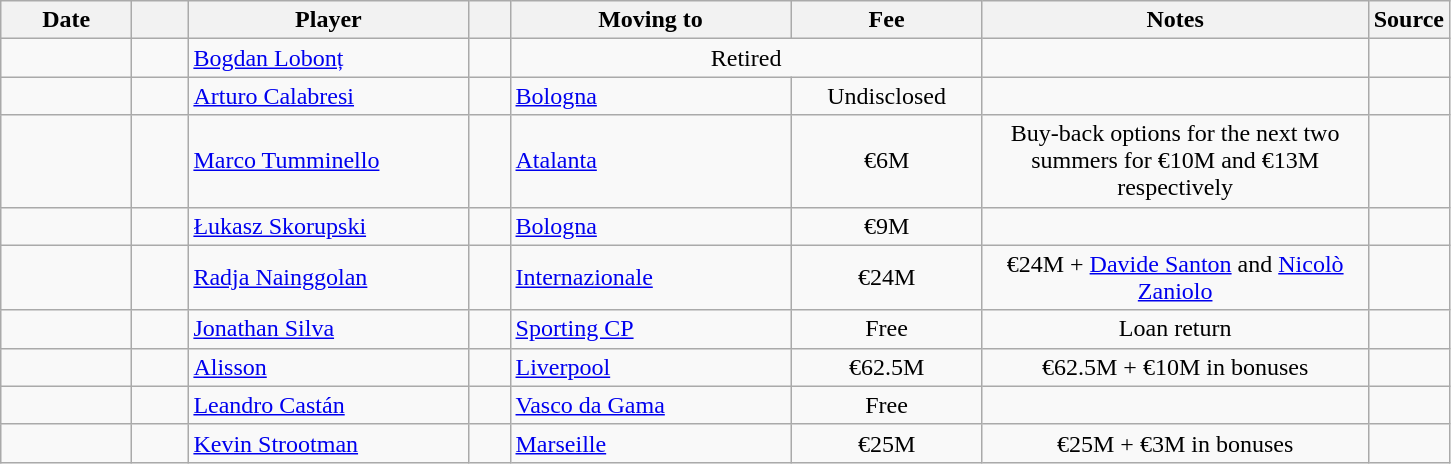<table class="wikitable sortable">
<tr>
<th style="width:80px;">Date</th>
<th style="width:30px;"></th>
<th style="width:180px;">Player</th>
<th style="width:20px;"></th>
<th style="width:180px;">Moving to</th>
<th style="width:120px;" class="unsortable">Fee</th>
<th style="width:250px;" class="unsortable">Notes</th>
<th style="width:20px;">Source</th>
</tr>
<tr>
<td></td>
<td align=center></td>
<td> <a href='#'>Bogdan Lobonț</a></td>
<td align=center></td>
<td align=center colspan=2>Retired</td>
<td></td>
<td></td>
</tr>
<tr>
<td></td>
<td align=center></td>
<td> <a href='#'>Arturo Calabresi</a></td>
<td align=center></td>
<td> <a href='#'>Bologna</a></td>
<td align=center>Undisclosed</td>
<td align=center></td>
<td></td>
</tr>
<tr>
<td></td>
<td align=center></td>
<td> <a href='#'>Marco Tumminello</a></td>
<td align=center></td>
<td> <a href='#'>Atalanta</a></td>
<td align=center>€6M</td>
<td align=center>Buy-back options for the next two summers for €10M and €13M respectively</td>
<td></td>
</tr>
<tr>
<td></td>
<td align=center></td>
<td> <a href='#'>Łukasz Skorupski</a></td>
<td align=center></td>
<td> <a href='#'>Bologna</a></td>
<td align=center>€9M</td>
<td align=center></td>
<td></td>
</tr>
<tr>
<td></td>
<td align=center></td>
<td> <a href='#'>Radja Nainggolan</a></td>
<td align=center></td>
<td> <a href='#'>Internazionale</a></td>
<td align=center>€24M</td>
<td align=center>€24M + <a href='#'>Davide Santon</a> and <a href='#'>Nicolò Zaniolo</a></td>
<td></td>
</tr>
<tr>
<td></td>
<td align=center></td>
<td> <a href='#'>Jonathan Silva</a></td>
<td align=center></td>
<td> <a href='#'>Sporting CP</a></td>
<td align=center>Free</td>
<td align=center>Loan return</td>
<td></td>
</tr>
<tr>
<td></td>
<td align=center></td>
<td> <a href='#'>Alisson</a></td>
<td align=center></td>
<td> <a href='#'>Liverpool</a></td>
<td align=center>€62.5M</td>
<td align=center>€62.5M + €10M in bonuses</td>
<td></td>
</tr>
<tr>
<td></td>
<td align=center></td>
<td> <a href='#'>Leandro Castán</a></td>
<td align=center></td>
<td> <a href='#'>Vasco da Gama</a></td>
<td align=center>Free</td>
<td align=center></td>
<td></td>
</tr>
<tr>
<td></td>
<td align=center></td>
<td> <a href='#'>Kevin Strootman</a></td>
<td align=center></td>
<td> <a href='#'>Marseille</a></td>
<td align=center>€25M</td>
<td align=center>€25M + €3M in bonuses</td>
<td></td>
</tr>
</table>
